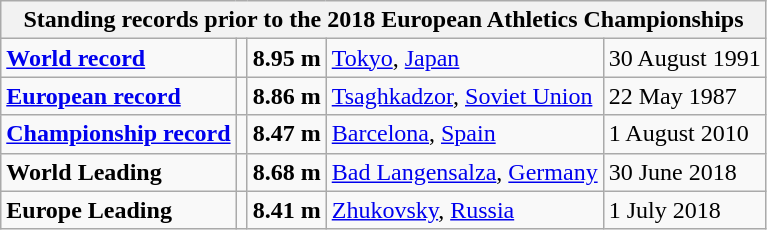<table class="wikitable">
<tr>
<th colspan="5">Standing records prior to the 2018 European Athletics Championships</th>
</tr>
<tr>
<td><strong><a href='#'>World record</a></strong></td>
<td></td>
<td><strong>8.95 m</strong></td>
<td><a href='#'>Tokyo</a>, <a href='#'>Japan</a></td>
<td>30 August 1991</td>
</tr>
<tr>
<td><strong><a href='#'>European record</a></strong></td>
<td></td>
<td><strong>8.86 m</strong></td>
<td><a href='#'>Tsaghkadzor</a>, <a href='#'>Soviet Union</a></td>
<td>22 May 1987</td>
</tr>
<tr>
<td><strong><a href='#'>Championship record</a></strong></td>
<td></td>
<td><strong>8.47 m</strong></td>
<td><a href='#'>Barcelona</a>, <a href='#'>Spain</a></td>
<td>1 August 2010</td>
</tr>
<tr>
<td><strong>World Leading</strong></td>
<td></td>
<td><strong>8.68 m</strong></td>
<td><a href='#'>Bad Langensalza</a>, <a href='#'>Germany</a></td>
<td>30 June 2018</td>
</tr>
<tr>
<td><strong>Europe Leading</strong></td>
<td></td>
<td><strong>8.41 m</strong></td>
<td><a href='#'>Zhukovsky</a>, <a href='#'>Russia</a></td>
<td>1 July 2018</td>
</tr>
</table>
